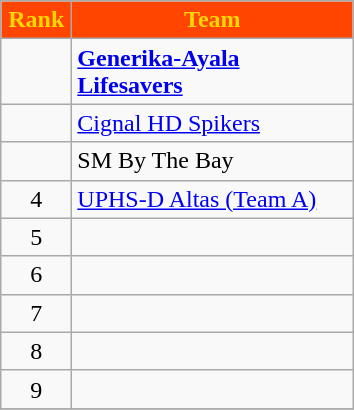<table class="wikitable" style="text-align: center;">
<tr>
<th width=40 style="background:#FF4500; color:#FFD700;">Rank</th>
<th width=180 style="background:#FF4500; color:#FFD700;">Team</th>
</tr>
<tr>
<td></td>
<td align="left"><strong><a href='#'>Generika-Ayala Lifesavers</a></strong></td>
</tr>
<tr>
<td></td>
<td align="left"><a href='#'>Cignal HD Spikers</a></td>
</tr>
<tr>
<td></td>
<td align="left">SM By The Bay</td>
</tr>
<tr>
<td>4</td>
<td align="left"><a href='#'>UPHS-D Altas (Team A)</a></td>
</tr>
<tr>
<td>5</td>
<td align="left"></td>
</tr>
<tr>
<td>6</td>
<td align="left"></td>
</tr>
<tr>
<td>7</td>
<td align="left"></td>
</tr>
<tr>
<td>8</td>
<td align="left"></td>
</tr>
<tr>
<td>9</td>
<td align="left"></td>
</tr>
<tr>
</tr>
</table>
